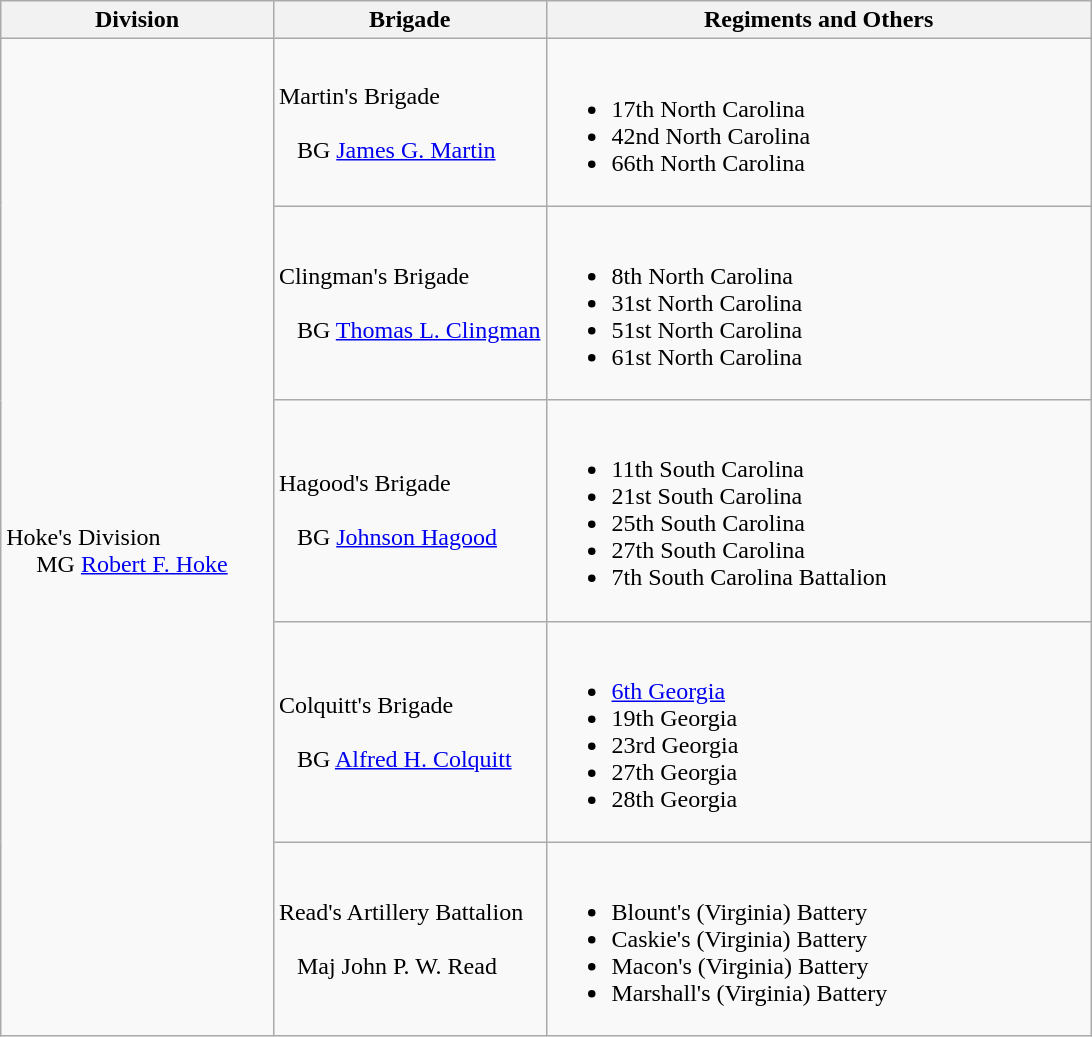<table class="wikitable">
<tr>
<th width=25%>Division</th>
<th width=25%>Brigade</th>
<th>Regiments and Others</th>
</tr>
<tr>
<td rowspan=5><br>Hoke's Division
<br>    
MG <a href='#'>Robert F. Hoke</a></td>
<td>Martin's Brigade<br><br>  
BG <a href='#'>James G. Martin</a></td>
<td><br><ul><li>17th North Carolina</li><li>42nd North Carolina</li><li>66th North Carolina</li></ul></td>
</tr>
<tr>
<td>Clingman's Brigade<br><br>  
BG <a href='#'>Thomas L. Clingman</a></td>
<td><br><ul><li>8th North Carolina</li><li>31st North Carolina</li><li>51st North Carolina</li><li>61st North Carolina</li></ul></td>
</tr>
<tr>
<td>Hagood's Brigade<br><br>  
BG <a href='#'>Johnson Hagood</a></td>
<td><br><ul><li>11th South Carolina</li><li>21st South Carolina</li><li>25th South Carolina</li><li>27th South Carolina</li><li>7th South Carolina Battalion</li></ul></td>
</tr>
<tr>
<td>Colquitt's Brigade<br><br>  
BG <a href='#'>Alfred H. Colquitt</a></td>
<td><br><ul><li><a href='#'>6th Georgia</a></li><li>19th Georgia</li><li>23rd Georgia</li><li>27th Georgia</li><li>28th Georgia</li></ul></td>
</tr>
<tr>
<td>Read's Artillery Battalion<br><br>  
Maj John P. W. Read</td>
<td><br><ul><li>Blount's (Virginia) Battery</li><li>Caskie's (Virginia) Battery</li><li>Macon's (Virginia) Battery</li><li>Marshall's (Virginia) Battery</li></ul></td>
</tr>
</table>
